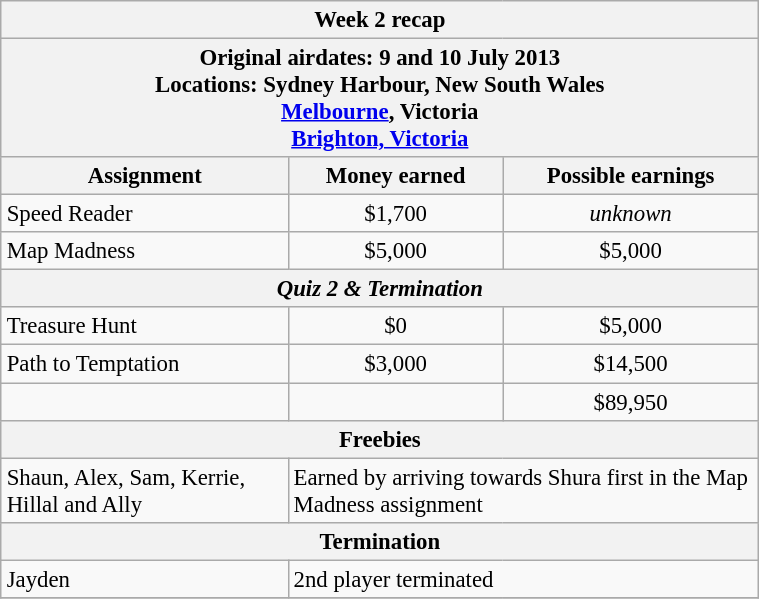<table class="wikitable" style="font-size: 95%; margin: 10px" align="right" width="40%">
<tr>
<th colspan=3>Week 2 recap</th>
</tr>
<tr>
<th colspan=3>Original airdates: 9 and 10 July 2013<br>Locations: Sydney Harbour, New South Wales<br><a href='#'>Melbourne</a>, Victoria<br><a href='#'>Brighton, Victoria</a></th>
</tr>
<tr>
<th>Assignment</th>
<th>Money earned</th>
<th>Possible earnings</th>
</tr>
<tr>
<td>Speed Reader</td>
<td align="center">$1,700</td>
<td align="center"><em>unknown</em></td>
</tr>
<tr>
<td>Map Madness</td>
<td align="center">$5,000</td>
<td align="center">$5,000</td>
</tr>
<tr>
<th colspan=3><em>Quiz 2 & Termination</em></th>
</tr>
<tr>
<td>Treasure Hunt</td>
<td align="center">$0</td>
<td align="center">$5,000</td>
</tr>
<tr>
<td>Path to Temptation</td>
<td align="center">$3,000</td>
<td align="center">$14,500</td>
</tr>
<tr>
<td><strong></strong></td>
<td align="center"><strong></strong></td>
<td align="center">$89,950</td>
</tr>
<tr>
<th colspan=3>Freebies</th>
</tr>
<tr>
<td>Shaun, Alex, Sam, Kerrie, Hillal and Ally</td>
<td colspan=2>Earned by arriving towards Shura first in the Map Madness assignment</td>
</tr>
<tr>
<th colspan=3>Termination</th>
</tr>
<tr>
<td>Jayden</td>
<td colspan=2>2nd player terminated</td>
</tr>
<tr>
</tr>
</table>
